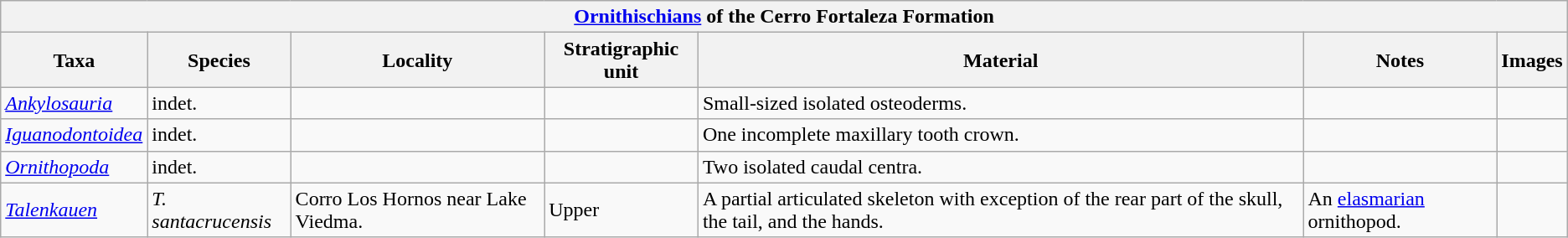<table class="wikitable">
<tr>
<th colspan="7"><a href='#'>Ornithischians</a> of the Cerro Fortaleza Formation</th>
</tr>
<tr>
<th>Taxa</th>
<th>Species</th>
<th>Locality</th>
<th>Stratigraphic unit</th>
<th>Material</th>
<th>Notes</th>
<th>Images</th>
</tr>
<tr>
<td><em><a href='#'>Ankylosauria</a></em></td>
<td>indet.</td>
<td></td>
<td></td>
<td>Small-sized isolated osteoderms.</td>
<td></td>
<td></td>
</tr>
<tr>
<td><em><a href='#'>Iguanodontoidea</a></em></td>
<td>indet.</td>
<td></td>
<td></td>
<td>One incomplete maxillary tooth crown.</td>
<td></td>
<td></td>
</tr>
<tr>
<td><em><a href='#'>Ornithopoda</a></em></td>
<td>indet.</td>
<td></td>
<td></td>
<td>Two isolated caudal centra.</td>
<td></td>
<td></td>
</tr>
<tr>
<td><em><a href='#'>Talenkauen</a></em></td>
<td><em>T. santacrucensis</em></td>
<td>Corro Los Hornos near Lake Viedma.</td>
<td>Upper</td>
<td>A partial articulated skeleton with exception of the rear part of the skull, the tail, and the hands.</td>
<td>An <a href='#'>elasmarian</a> ornithopod.</td>
<td><br></td>
</tr>
</table>
